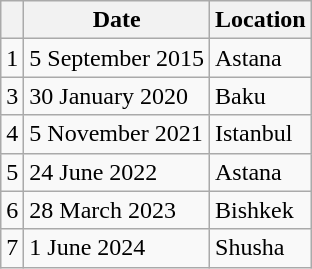<table class="wikitable">
<tr>
<th></th>
<th>Date</th>
<th>Location</th>
</tr>
<tr>
<td>1</td>
<td>5 September 2015</td>
<td>Astana</td>
</tr>
<tr>
<td>3</td>
<td>30 January 2020</td>
<td>Baku</td>
</tr>
<tr>
<td>4</td>
<td>5 November 2021</td>
<td>Istanbul</td>
</tr>
<tr>
<td>5</td>
<td>24 June 2022</td>
<td>Astana</td>
</tr>
<tr>
<td>6</td>
<td>28 March 2023</td>
<td>Bishkek</td>
</tr>
<tr>
<td>7</td>
<td>1 June 2024</td>
<td>Shusha</td>
</tr>
</table>
